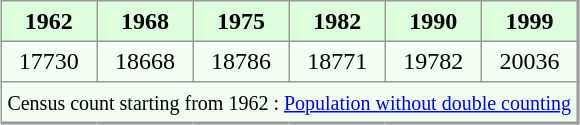<table align="center" rules="all" cellspacing="0" cellpadding="4" style="border: 1px solid #999; border-right: 2px solid #999; border-bottom:2px solid #999; background: #f3fff3">
<tr style="background: #ddffdd">
<th>1962</th>
<th>1968</th>
<th>1975</th>
<th>1982</th>
<th>1990</th>
<th>1999</th>
</tr>
<tr>
<td align=center>17730</td>
<td align=center>18668</td>
<td align=center>18786</td>
<td align=center>18771</td>
<td align=center>19782</td>
<td align=center>20036</td>
</tr>
<tr>
<td colspan=6 align=center><small>Census count starting from 1962 : <a href='#'>Population without double counting</a></small></td>
</tr>
</table>
